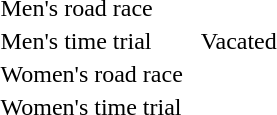<table>
<tr>
<td>Men's road race<br></td>
<td></td>
<td></td>
<td></td>
</tr>
<tr>
<td>Men's time trial<br></td>
<td></td>
<td></td>
<td>Vacated</td>
</tr>
<tr>
<td>Women's road race<br></td>
<td></td>
<td></td>
<td></td>
</tr>
<tr>
<td>Women's time trial<br></td>
<td></td>
<td></td>
<td></td>
</tr>
</table>
